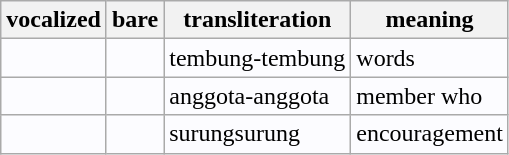<table class="wikitable" style=background-color:#fcfcff>
<tr>
<th>vocalized</th>
<th>bare</th>
<th>transliteration</th>
<th>meaning</th>
</tr>
<tr>
<td style="font-size:150%; direction: rtl"></td>
<td style="font-size:150%; direction: rtl"></td>
<td>tembung-tembung</td>
<td>words</td>
</tr>
<tr>
<td style="font-size:150%; direction: rtl"></td>
<td style="font-size:150%; direction: rtl"></td>
<td>anggota-anggota</td>
<td>member who</td>
</tr>
<tr>
<td style="font-size:150%; direction: rtl"></td>
<td style="font-size:150%; direction: rtl"></td>
<td>surungsurung</td>
<td>encouragement</td>
</tr>
</table>
